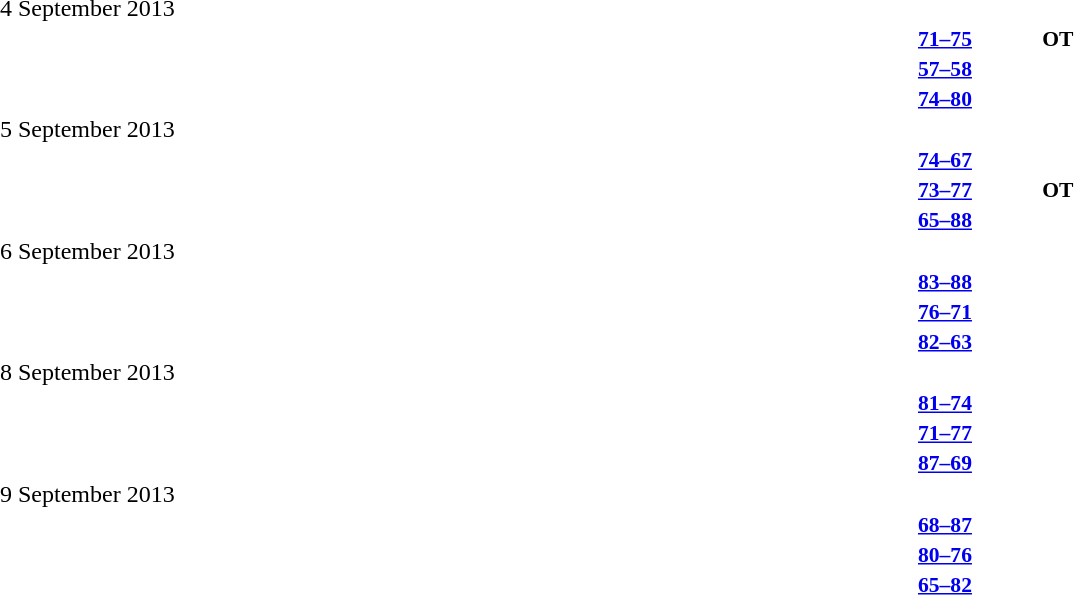<table style="width:100%;" cellspacing="1">
<tr>
<th width=24%></th>
<th width=3%></th>
<th width=6%></th>
<th width=3%></th>
<th width=24%></th>
</tr>
<tr>
<td>4 September 2013</td>
</tr>
<tr style=font-size:90%>
<td align=right><strong></strong></td>
<td></td>
<td align=center><strong><a href='#'>71–75</a></strong></td>
<td><strong>OT</strong></td>
<td><strong></strong></td>
</tr>
<tr style=font-size:90%>
<td align=right><strong></strong></td>
<td></td>
<td align=center><strong><a href='#'>57–58</a></strong></td>
<td></td>
<td><strong></strong></td>
</tr>
<tr style=font-size:90%>
<td align=right><strong></strong></td>
<td></td>
<td align=center><strong><a href='#'>74–80</a></strong></td>
<td></td>
<td><strong></strong></td>
</tr>
<tr>
<td>5 September 2013</td>
</tr>
<tr style=font-size:90%>
<td align=right><strong></strong></td>
<td></td>
<td align=center><strong><a href='#'>74–67</a></strong></td>
<td></td>
<td><strong></strong></td>
</tr>
<tr style=font-size:90%>
<td align=right><strong></strong></td>
<td></td>
<td align=center><strong><a href='#'>73–77</a></strong></td>
<td><strong>OT</strong></td>
<td><strong></strong></td>
</tr>
<tr style=font-size:90%>
<td align=right><strong></strong></td>
<td></td>
<td align=center><strong><a href='#'>65–88</a></strong></td>
<td></td>
<td><strong></strong></td>
</tr>
<tr>
<td>6 September 2013</td>
</tr>
<tr style=font-size:90%>
<td align=right><strong></strong></td>
<td></td>
<td style="text-align:center;"><strong><a href='#'>83–88</a></strong></td>
<td></td>
<td><strong></strong></td>
</tr>
<tr style=font-size:90%>
<td align=right><strong></strong></td>
<td></td>
<td style="text-align:center;"><strong><a href='#'>76–71</a></strong></td>
<td></td>
<td><strong></strong></td>
</tr>
<tr style=font-size:90%>
<td align=right><strong></strong></td>
<td></td>
<td align=center><strong><a href='#'>82–63</a></strong></td>
<td></td>
<td><strong></strong></td>
</tr>
<tr>
<td>8 September 2013</td>
</tr>
<tr style=font-size:90%>
<td align=right><strong></strong></td>
<td></td>
<td align=center><strong><a href='#'>81–74</a></strong></td>
<td></td>
<td><strong></strong></td>
</tr>
<tr style=font-size:90%>
<td align=right><strong></strong></td>
<td></td>
<td align=center><strong><a href='#'>71–77</a></strong></td>
<td></td>
<td><strong></strong></td>
</tr>
<tr style=font-size:90%>
<td align=right><strong></strong></td>
<td></td>
<td align=center><strong><a href='#'>87–69</a></strong></td>
<td></td>
<td><strong></strong></td>
</tr>
<tr>
<td>9 September 2013</td>
</tr>
<tr style=font-size:90%>
<td align=right><strong></strong></td>
<td></td>
<td align=center><strong><a href='#'>68–87</a></strong></td>
<td></td>
<td><strong></strong></td>
</tr>
<tr style=font-size:90%>
<td align=right><strong></strong></td>
<td></td>
<td align=center><strong><a href='#'>80–76</a></strong></td>
<td></td>
<td><strong></strong></td>
</tr>
<tr style=font-size:90%>
<td align=right><strong> </strong></td>
<td></td>
<td align=center><strong><a href='#'>65–82</a></strong></td>
<td></td>
<td><strong></strong></td>
</tr>
</table>
